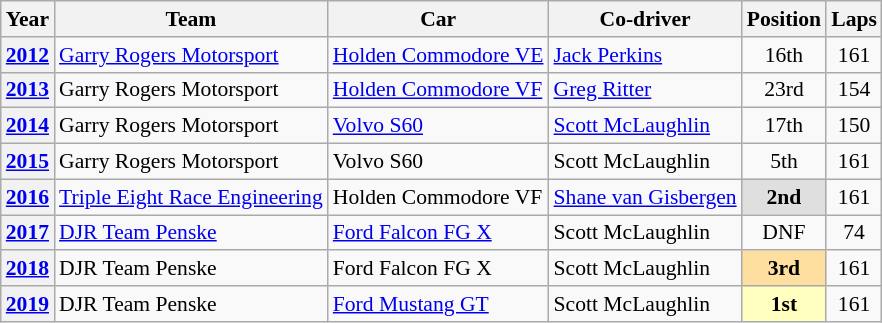<table class="wikitable" style="font-size: 90%;">
<tr>
<th>Year</th>
<th>Team</th>
<th>Car</th>
<th>Co-driver</th>
<th>Position</th>
<th>Laps</th>
</tr>
<tr>
<th><a href='#'>2012</a></th>
<td nowrap><a href='#'>Garry Rogers Motorsport</a></td>
<td nowrap><a href='#'>Holden Commodore VE</a></td>
<td nowrap> <a href='#'>Jack Perkins</a></td>
<td align="center">16th</td>
<td align="center">161</td>
</tr>
<tr>
<th><a href='#'>2013</a></th>
<td nowrap>Garry Rogers Motorsport</td>
<td nowrap><a href='#'>Holden Commodore VF</a></td>
<td nowrap> <a href='#'>Greg Ritter</a></td>
<td align="center">23rd</td>
<td align="center">154</td>
</tr>
<tr>
<th><a href='#'>2014</a></th>
<td nowrap>Garry Rogers Motorsport</td>
<td nowrap><a href='#'>Volvo S60</a></td>
<td nowrap> <a href='#'>Scott McLaughlin</a></td>
<td align="center">17th</td>
<td align="center">150</td>
</tr>
<tr>
<th><a href='#'>2015</a></th>
<td nowrap>Garry Rogers Motorsport</td>
<td nowrap>Volvo S60</td>
<td nowrap> Scott McLaughlin</td>
<td align="center">5th</td>
<td align="center">161</td>
</tr>
<tr>
<th><a href='#'>2016</a></th>
<td nowrap><a href='#'>Triple Eight Race Engineering</a></td>
<td nowrap>Holden Commodore VF</td>
<td nowrap> <a href='#'>Shane van Gisbergen</a></td>
<td align="center" style="background:#dfdfdf;"><strong>2nd</strong></td>
<td align="center">161</td>
</tr>
<tr>
<th><a href='#'>2017</a></th>
<td nowrap><a href='#'>DJR Team Penske</a></td>
<td nowrap><a href='#'>Ford Falcon FG X</a></td>
<td nowrap> Scott McLaughlin</td>
<td align="center">DNF</td>
<td align="center">74</td>
</tr>
<tr>
<th><a href='#'>2018</a></th>
<td nowrap>DJR Team Penske</td>
<td nowrap>Ford Falcon FG X</td>
<td nowrap> Scott McLaughlin</td>
<td align="center" style="background:#FFDF9F;"><strong>3rd</strong></td>
<td align="center">161</td>
</tr>
<tr>
<th><a href='#'>2019</a></th>
<td nowrap>DJR Team Penske</td>
<td nowrap><a href='#'>Ford Mustang GT</a></td>
<td nowrap> Scott McLaughlin</td>
<td align="center" style="background: #ffffbf"><strong>1st</strong></td>
<td align="center">161</td>
</tr>
</table>
